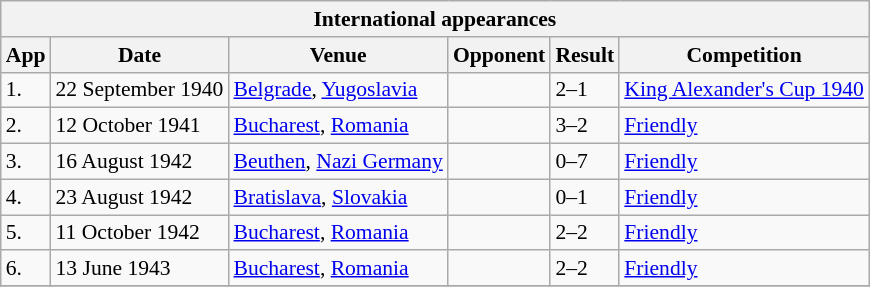<table class="wikitable" style="font-size:90%">
<tr>
<th colspan="7"><strong>International appearances</strong></th>
</tr>
<tr>
<th>App</th>
<th>Date</th>
<th>Venue</th>
<th>Opponent</th>
<th>Result</th>
<th>Competition</th>
</tr>
<tr>
<td>1.</td>
<td>22 September 1940</td>
<td><a href='#'>Belgrade</a>, <a href='#'>Yugoslavia</a></td>
<td></td>
<td>2–1</td>
<td><a href='#'>King Alexander's Cup 1940</a></td>
</tr>
<tr>
<td>2.</td>
<td>12 October 1941</td>
<td><a href='#'>Bucharest</a>, <a href='#'>Romania</a></td>
<td></td>
<td>3–2</td>
<td><a href='#'>Friendly</a></td>
</tr>
<tr>
<td>3.</td>
<td>16 August 1942</td>
<td><a href='#'>Beuthen</a>, <a href='#'>Nazi Germany</a></td>
<td></td>
<td>0–7</td>
<td><a href='#'>Friendly</a></td>
</tr>
<tr>
<td>4.</td>
<td>23 August 1942</td>
<td><a href='#'>Bratislava</a>, <a href='#'>Slovakia</a></td>
<td></td>
<td>0–1</td>
<td><a href='#'>Friendly</a></td>
</tr>
<tr>
<td>5.</td>
<td>11 October 1942</td>
<td><a href='#'>Bucharest</a>, <a href='#'>Romania</a></td>
<td></td>
<td>2–2</td>
<td><a href='#'>Friendly</a></td>
</tr>
<tr>
<td>6.</td>
<td>13 June 1943</td>
<td><a href='#'>Bucharest</a>, <a href='#'>Romania</a></td>
<td></td>
<td>2–2</td>
<td><a href='#'>Friendly</a></td>
</tr>
<tr>
</tr>
</table>
